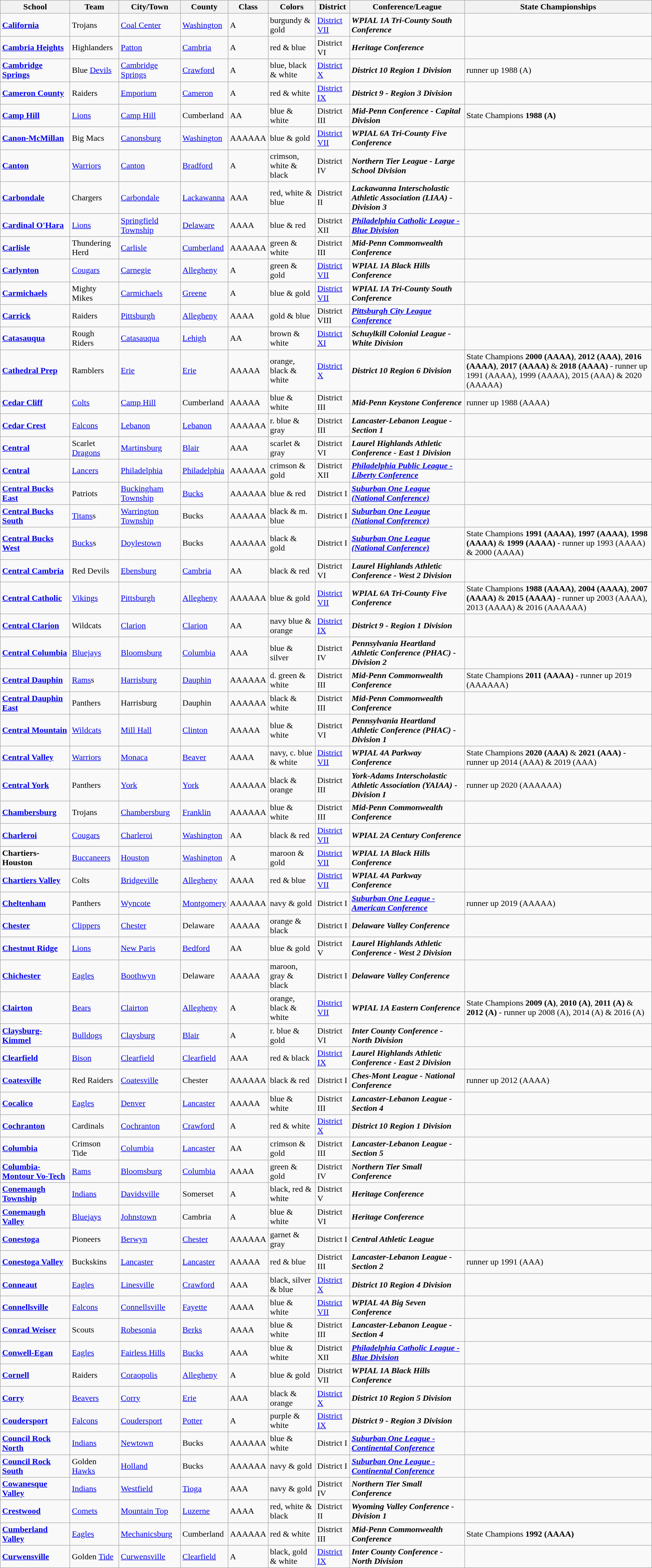<table class="wikitable sortable">
<tr>
<th>School</th>
<th>Team</th>
<th>City/Town</th>
<th>County</th>
<th>Class</th>
<th>Colors</th>
<th>District</th>
<th>Conference/League</th>
<th>State Championships</th>
</tr>
<tr style=#C4D8E2;">
<td><strong><a href='#'>California</a></strong></td>
<td>Trojans</td>
<td><a href='#'>Coal Center</a></td>
<td><a href='#'>Washington</a></td>
<td>A</td>
<td> burgundy & gold</td>
<td><a href='#'>District VII</a></td>
<td><strong><em>WPIAL 1A Tri-County South Conference</em></strong></td>
<td></td>
</tr>
<tr style=#C4D8E2;">
<td><strong><a href='#'>Cambria Heights</a></strong></td>
<td>Highlanders</td>
<td><a href='#'>Patton</a></td>
<td><a href='#'>Cambria</a></td>
<td>A</td>
<td> red & blue</td>
<td>District VI</td>
<td><strong><em>Heritage Conference</em></strong></td>
<td></td>
</tr>
<tr style=#C4D8E2;">
<td><strong><a href='#'>Cambridge Springs</a></strong></td>
<td>Blue <a href='#'>Devils</a></td>
<td><a href='#'>Cambridge Springs</a></td>
<td><a href='#'>Crawford</a></td>
<td>A</td>
<td> blue, black & white</td>
<td><a href='#'>District X</a></td>
<td><strong><em>District 10 Region 1 Division</em></strong></td>
<td>runner up 1988 (A)</td>
</tr>
<tr style=#C4D8E2;">
<td><strong><a href='#'>Cameron County</a></strong></td>
<td>Raiders</td>
<td><a href='#'>Emporium</a></td>
<td><a href='#'>Cameron</a></td>
<td>A</td>
<td> red & white</td>
<td><a href='#'>District IX</a></td>
<td><strong><em>District 9 - Region 3 Division</em></strong></td>
<td></td>
</tr>
<tr style=#C4D8E2;">
<td><strong><a href='#'>Camp Hill</a></strong></td>
<td><a href='#'>Lions</a></td>
<td><a href='#'>Camp Hill</a></td>
<td>Cumberland</td>
<td>AA</td>
<td> blue & white</td>
<td>District III</td>
<td><strong><em>Mid-Penn Conference - Capital Division</em></strong></td>
<td>State Champions <strong>1988 (A)</strong></td>
</tr>
<tr style=#C4D8E2;">
<td><strong><a href='#'>Canon-McMillan</a></strong></td>
<td>Big Macs</td>
<td><a href='#'>Canonsburg</a></td>
<td><a href='#'>Washington</a></td>
<td>AAAAAA</td>
<td> blue & gold</td>
<td><a href='#'>District VII</a></td>
<td><strong><em>WPIAL 6A Tri-County Five Conference</em></strong></td>
<td></td>
</tr>
<tr style=#C4D8E2;">
<td><strong><a href='#'>Canton</a></strong></td>
<td><a href='#'>Warriors</a></td>
<td><a href='#'>Canton</a></td>
<td><a href='#'>Bradford</a></td>
<td>A</td>
<td> crimson, white & black</td>
<td>District IV</td>
<td><strong><em>Northern Tier League - Large School Division</em></strong></td>
<td></td>
</tr>
<tr style=#C4D8E2;">
<td><strong><a href='#'>Carbondale</a></strong></td>
<td>Chargers</td>
<td><a href='#'>Carbondale</a></td>
<td><a href='#'>Lackawanna</a></td>
<td>AAA</td>
<td> red, white & blue</td>
<td>District II</td>
<td><strong><em>Lackawanna Interscholastic Athletic Association (LIAA) - Division 3</em></strong></td>
<td></td>
</tr>
<tr style=#C4D8E2;">
<td><strong><a href='#'>Cardinal O'Hara</a></strong></td>
<td><a href='#'>Lions</a></td>
<td><a href='#'>Springfield Township</a></td>
<td><a href='#'>Delaware</a></td>
<td>AAAA</td>
<td> blue & red</td>
<td>District XII</td>
<td><strong><em><a href='#'>Philadelphia Catholic League - Blue Division</a></em></strong></td>
<td></td>
</tr>
<tr style=#C4D8E2;">
<td><strong><a href='#'>Carlisle</a></strong></td>
<td>Thundering Herd</td>
<td><a href='#'>Carlisle</a></td>
<td><a href='#'>Cumberland</a></td>
<td>AAAAAA</td>
<td> green & white</td>
<td>District III</td>
<td><strong><em>Mid-Penn Commonwealth Conference</em></strong></td>
<td></td>
</tr>
<tr style=#C4D8E2;">
<td><strong><a href='#'>Carlynton</a></strong></td>
<td><a href='#'>Cougars</a></td>
<td><a href='#'>Carnegie</a></td>
<td><a href='#'>Allegheny</a></td>
<td>A</td>
<td> green & gold</td>
<td><a href='#'>District VII</a></td>
<td><strong><em>WPIAL 1A Black Hills Conference</em></strong></td>
<td></td>
</tr>
<tr style=#C4D8E2;">
<td><strong><a href='#'>Carmichaels</a></strong></td>
<td>Mighty Mikes</td>
<td><a href='#'>Carmichaels</a></td>
<td><a href='#'>Greene</a></td>
<td>A</td>
<td> blue & gold</td>
<td><a href='#'>District VII</a></td>
<td><strong><em>WPIAL 1A Tri-County South Conference</em></strong></td>
<td></td>
</tr>
<tr style=#C4D8E2;">
<td><strong><a href='#'>Carrick</a></strong></td>
<td>Raiders</td>
<td><a href='#'>Pittsburgh</a></td>
<td><a href='#'>Allegheny</a></td>
<td>AAAA</td>
<td> gold & blue</td>
<td>District VIII</td>
<td><strong><em><a href='#'>Pittsburgh City League Conference</a></em></strong></td>
<td></td>
</tr>
<tr style=#C4D8E2;">
<td><strong><a href='#'>Catasauqua</a></strong></td>
<td>Rough Riders</td>
<td><a href='#'>Catasauqua</a></td>
<td><a href='#'>Lehigh</a></td>
<td>AA</td>
<td> brown & white</td>
<td><a href='#'>District XI</a></td>
<td><strong><em>Schuylkill Colonial League - White Division</em></strong></td>
<td></td>
</tr>
<tr style=#C4D8E2;">
<td><strong><a href='#'>Cathedral Prep</a></strong></td>
<td>Ramblers</td>
<td><a href='#'>Erie</a></td>
<td><a href='#'>Erie</a></td>
<td>AAAAA</td>
<td> orange, black & white</td>
<td><a href='#'>District X</a></td>
<td><strong><em>District 10 Region 6 Division</em></strong></td>
<td>State Champions <strong>2000 (AAAA)</strong>, <strong>2012 (AAA)</strong>, <strong>2016 (AAAA)</strong>, <strong>2017 (AAAA)</strong> & <strong>2018 (AAAA)</strong> - runner up 1991 (AAAA), 1999 (AAAA), 2015 (AAA) & 2020 (AAAAA)</td>
</tr>
<tr style=#C4D8E2;">
<td><strong><a href='#'>Cedar Cliff</a></strong></td>
<td><a href='#'>Colts</a></td>
<td><a href='#'>Camp Hill</a></td>
<td>Cumberland</td>
<td>AAAAA</td>
<td> blue & white</td>
<td>District III</td>
<td><strong><em>Mid-Penn Keystone Conference</em></strong></td>
<td>runner up 1988 (AAAA)</td>
</tr>
<tr style=#C4D8E2;">
<td><strong><a href='#'>Cedar Crest</a></strong></td>
<td><a href='#'>Falcons</a></td>
<td><a href='#'>Lebanon</a></td>
<td><a href='#'>Lebanon</a></td>
<td>AAAAAA</td>
<td> r. blue & gray</td>
<td>District III</td>
<td><strong><em>Lancaster-Lebanon League - Section 1</em></strong></td>
<td></td>
</tr>
<tr style=#C4D8E2;">
<td><strong><a href='#'>Central</a></strong></td>
<td>Scarlet <a href='#'>Dragons</a></td>
<td><a href='#'>Martinsburg</a></td>
<td><a href='#'>Blair</a></td>
<td>AAA</td>
<td> scarlet & gray</td>
<td>District VI</td>
<td><strong><em>Laurel Highlands Athletic Conference - East 1 Division</em></strong></td>
<td></td>
</tr>
<tr style=#C4D8E2;">
<td><strong><a href='#'>Central</a></strong></td>
<td><a href='#'>Lancers</a></td>
<td><a href='#'>Philadelphia</a></td>
<td><a href='#'>Philadelphia</a></td>
<td>AAAAAA</td>
<td> crimson & gold</td>
<td>District XII</td>
<td><strong><em><a href='#'>Philadelphia Public League - Liberty Conference</a></em></strong></td>
<td></td>
</tr>
<tr style=#C4D8E2;">
<td><strong><a href='#'>Central Bucks East</a></strong></td>
<td>Patriots</td>
<td><a href='#'>Buckingham Township</a></td>
<td><a href='#'>Bucks</a></td>
<td>AAAAAA</td>
<td> blue & red</td>
<td>District I</td>
<td><strong><em><a href='#'>Suburban One League (National Conference)</a></em></strong></td>
<td></td>
</tr>
<tr style=#C4D8E2;">
<td><strong><a href='#'>Central Bucks South</a></strong></td>
<td><a href='#'>Titans</a>s</td>
<td><a href='#'>Warrington Township</a></td>
<td>Bucks</td>
<td>AAAAAA</td>
<td> black & m. blue</td>
<td>District I</td>
<td><strong><em><a href='#'>Suburban One League (National Conference)</a></em></strong></td>
<td></td>
</tr>
<tr style=#C4D8E2;">
<td><strong><a href='#'>Central Bucks West</a></strong></td>
<td><a href='#'>Bucks</a>s</td>
<td><a href='#'>Doylestown</a></td>
<td>Bucks</td>
<td>AAAAAA</td>
<td> black & gold</td>
<td>District I</td>
<td><strong><em><a href='#'>Suburban One League (National Conference)</a></em></strong></td>
<td>State Champions <strong>1991 (AAAA)</strong>, <strong>1997 (AAAA)</strong>, <strong>1998 (AAAA)</strong> & <strong>1999 (AAAA)</strong> - runner up 1993 (AAAA) & 2000 (AAAA)</td>
</tr>
<tr style=#C4D8E2;">
<td><strong><a href='#'>Central Cambria</a></strong></td>
<td>Red Devils</td>
<td><a href='#'>Ebensburg</a></td>
<td><a href='#'>Cambria</a></td>
<td>AA</td>
<td> black & red</td>
<td>District VI</td>
<td><strong><em>Laurel Highlands Athletic Conference - West 2 Division</em></strong></td>
<td></td>
</tr>
<tr style=#C4D8E2;">
<td><strong><a href='#'>Central Catholic</a></strong></td>
<td><a href='#'>Vikings</a></td>
<td><a href='#'>Pittsburgh</a></td>
<td><a href='#'>Allegheny</a></td>
<td>AAAAAA</td>
<td> blue & gold</td>
<td><a href='#'>District VII</a></td>
<td><strong><em>WPIAL 6A Tri-County Five Conference</em></strong></td>
<td>State Champions <strong>1988 (AAAA)</strong>,  <strong>2004 (AAAA)</strong>, <strong>2007 (AAAA)</strong> &  <strong>2015 (AAAA)</strong> - runner up 2003 (AAAA), 2013 (AAAA) & 2016 (AAAAAA)</td>
</tr>
<tr style=#F0FFFF;">
<td><strong><a href='#'>Central Clarion</a></strong></td>
<td>Wildcats</td>
<td><a href='#'>Clarion</a></td>
<td><a href='#'>Clarion</a></td>
<td>AA</td>
<td> navy blue & orange</td>
<td><a href='#'>District IX</a></td>
<td><strong><em>District 9 - Region 1 Division</em></strong></td>
<td></td>
</tr>
<tr style=#C4D8E2;">
<td><strong><a href='#'>Central Columbia</a></strong></td>
<td><a href='#'>Bluejays</a></td>
<td><a href='#'>Bloomsburg</a></td>
<td><a href='#'>Columbia</a></td>
<td>AAA</td>
<td> blue & silver</td>
<td>District IV</td>
<td><strong><em>Pennsylvania Heartland Athletic Conference (PHAC) - Division 2</em></strong></td>
<td></td>
</tr>
<tr style=#C4D8E2;">
<td><strong><a href='#'>Central Dauphin</a></strong></td>
<td><a href='#'>Rams</a>s</td>
<td><a href='#'>Harrisburg</a></td>
<td><a href='#'>Dauphin</a></td>
<td>AAAAAA</td>
<td> d. green & white</td>
<td>District III</td>
<td><strong><em>Mid-Penn Commonwealth Conference</em></strong></td>
<td>State Champions <strong>2011 (AAAA)</strong> - runner up 2019 (AAAAAA)</td>
</tr>
<tr style=#C4D8E2;">
<td><strong><a href='#'>Central Dauphin East</a></strong></td>
<td>Panthers</td>
<td>Harrisburg</td>
<td>Dauphin</td>
<td>AAAAAA</td>
<td> black & white</td>
<td>District III</td>
<td><strong><em>Mid-Penn Commonwealth Conference</em></strong></td>
<td></td>
</tr>
<tr style=#C4D8E2;">
<td><strong><a href='#'>Central Mountain</a></strong></td>
<td><a href='#'>Wildcats</a></td>
<td><a href='#'>Mill Hall</a></td>
<td><a href='#'>Clinton</a></td>
<td>AAAAA</td>
<td> blue & white</td>
<td>District VI</td>
<td><strong><em>Pennsylvania Heartland Athletic Conference (PHAC) - Division 1</em></strong></td>
<td></td>
</tr>
<tr style=#C4D8E2;">
<td><strong><a href='#'>Central Valley</a></strong></td>
<td><a href='#'>Warriors</a></td>
<td><a href='#'>Monaca</a></td>
<td><a href='#'>Beaver</a></td>
<td>AAAA</td>
<td>  navy, c. blue & white</td>
<td><a href='#'>District VII</a></td>
<td><strong><em>WPIAL 4A Parkway Conference</em></strong></td>
<td>State Champions <strong>2020 (AAA)</strong> & <strong>2021 (AAA)</strong> - runner up 2014 (AAA) & 2019 (AAA)</td>
</tr>
<tr style=#C4D8E2;">
<td><strong><a href='#'>Central York</a></strong></td>
<td>Panthers</td>
<td><a href='#'>York</a></td>
<td><a href='#'>York</a></td>
<td>AAAAAA</td>
<td> black & orange</td>
<td>District III</td>
<td><strong><em>York-Adams Interscholastic Athletic Association (YAIAA) - Division I</em></strong></td>
<td>runner up 2020 (AAAAAA)</td>
</tr>
<tr style=#C4D8E2;">
<td><strong><a href='#'>Chambersburg</a></strong></td>
<td>Trojans</td>
<td><a href='#'>Chambersburg</a></td>
<td><a href='#'>Franklin</a></td>
<td>AAAAAA</td>
<td> blue & white</td>
<td>District III</td>
<td><strong><em>Mid-Penn Commonwealth Conference</em></strong></td>
<td></td>
</tr>
<tr style=#C4D8E2;">
<td><strong><a href='#'>Charleroi</a></strong></td>
<td><a href='#'>Cougars</a></td>
<td><a href='#'>Charleroi</a></td>
<td><a href='#'>Washington</a></td>
<td>AA</td>
<td> black & red</td>
<td><a href='#'>District VII</a></td>
<td><strong><em>WPIAL 2A Century Conference</em></strong></td>
<td></td>
</tr>
<tr style=#C4D8E2;">
<td><strong>Chartiers-Houston</strong></td>
<td><a href='#'>Buccaneers</a></td>
<td><a href='#'>Houston</a></td>
<td><a href='#'>Washington</a></td>
<td>A</td>
<td> maroon & gold</td>
<td><a href='#'>District VII</a></td>
<td><strong><em>WPIAL 1A Black Hills Conference</em></strong></td>
<td></td>
</tr>
<tr style=#C4D8E2;">
<td><strong><a href='#'>Chartiers Valley</a></strong></td>
<td>Colts</td>
<td><a href='#'>Bridgeville</a></td>
<td><a href='#'>Allegheny</a></td>
<td>AAAA</td>
<td> red & blue</td>
<td><a href='#'>District VII</a></td>
<td><strong><em>WPIAL 4A Parkway Conference</em></strong></td>
<td></td>
</tr>
<tr style=#C4D8E2;">
<td><strong><a href='#'>Cheltenham</a></strong></td>
<td>Panthers</td>
<td><a href='#'>Wyncote</a></td>
<td><a href='#'>Montgomery</a></td>
<td>AAAAAA</td>
<td> navy & gold</td>
<td>District I</td>
<td><strong><em><a href='#'>Suburban One League - American Conference</a></em></strong></td>
<td>runner up 2019 (AAAAA)</td>
</tr>
<tr style=#C4D8E2;">
<td><strong><a href='#'>Chester</a></strong></td>
<td><a href='#'>Clippers</a></td>
<td><a href='#'>Chester</a></td>
<td>Delaware</td>
<td>AAAAA</td>
<td> orange & black</td>
<td>District I</td>
<td><strong><em>Delaware Valley Conference</em></strong></td>
<td></td>
</tr>
<tr style=#C4D8E2;">
<td><strong><a href='#'>Chestnut Ridge</a></strong></td>
<td><a href='#'>Lions</a></td>
<td><a href='#'>New Paris</a></td>
<td><a href='#'>Bedford</a></td>
<td>AA</td>
<td> blue & gold</td>
<td>District V</td>
<td><strong><em>Laurel Highlands Athletic Conference - West 2 Division</em></strong></td>
<td></td>
</tr>
<tr style=#C4D8E2;">
<td><strong><a href='#'>Chichester</a></strong></td>
<td><a href='#'>Eagles</a></td>
<td><a href='#'>Boothwyn</a></td>
<td>Delaware</td>
<td>AAAAA</td>
<td> maroon, gray & black</td>
<td>District I</td>
<td><strong><em>Delaware Valley Conference</em></strong></td>
<td></td>
</tr>
<tr style=#C4D8E2;">
<td><strong><a href='#'>Clairton</a></strong></td>
<td><a href='#'>Bears</a></td>
<td><a href='#'>Clairton</a></td>
<td><a href='#'>Allegheny</a></td>
<td>A</td>
<td> orange, black & white</td>
<td><a href='#'>District VII</a></td>
<td><strong><em>WPIAL 1A Eastern Conference</em></strong></td>
<td>State Champions <strong>2009 (A)</strong>, <strong>2010 (A)</strong>, <strong>2011 (A)</strong> & <strong>2012 (A)</strong> - runner up 2008 (A), 2014 (A) & 2016 (A)</td>
</tr>
<tr style=#C4D8E2;">
<td><strong><a href='#'>Claysburg-Kimmel</a></strong></td>
<td><a href='#'>Bulldogs</a></td>
<td><a href='#'>Claysburg</a></td>
<td><a href='#'>Blair</a></td>
<td>A</td>
<td> r. blue & gold</td>
<td>District VI</td>
<td><strong><em>Inter County Conference - North Division</em></strong></td>
<td></td>
</tr>
<tr style=#C4D8E2;">
<td><strong><a href='#'>Clearfield</a></strong></td>
<td><a href='#'>Bison</a></td>
<td><a href='#'>Clearfield</a></td>
<td><a href='#'>Clearfield</a></td>
<td>AAA</td>
<td> red & black</td>
<td><a href='#'>District IX</a></td>
<td><strong><em>Laurel Highlands Athletic Conference - East 2 Division</em></strong></td>
<td></td>
</tr>
<tr style=#C4D8E2;">
<td><strong><a href='#'>Coatesville</a></strong></td>
<td>Red Raiders</td>
<td><a href='#'>Coatesville</a></td>
<td>Chester</td>
<td>AAAAAA</td>
<td> black & red</td>
<td>District I</td>
<td><strong><em>Ches-Mont League - National Conference</em></strong></td>
<td>runner up 2012 (AAAA)</td>
</tr>
<tr style=#C4D8E2;">
<td><strong><a href='#'>Cocalico</a></strong></td>
<td><a href='#'>Eagles</a></td>
<td><a href='#'>Denver</a></td>
<td><a href='#'>Lancaster</a></td>
<td>AAAAA</td>
<td> blue & white</td>
<td>District III</td>
<td><strong><em>Lancaster-Lebanon League - Section 4</em></strong></td>
<td></td>
</tr>
<tr style=#C4D8E2;">
<td><strong><a href='#'>Cochranton</a></strong></td>
<td>Cardinals</td>
<td><a href='#'>Cochranton</a></td>
<td><a href='#'>Crawford</a></td>
<td>A</td>
<td> red & white</td>
<td><a href='#'>District X</a></td>
<td><strong><em>District 10 Region 1 Division</em></strong></td>
<td></td>
</tr>
<tr style=#C4D8E2;">
<td><strong><a href='#'>Columbia</a></strong></td>
<td>Crimson Tide</td>
<td><a href='#'>Columbia</a></td>
<td><a href='#'>Lancaster</a></td>
<td>AA</td>
<td> crimson & gold</td>
<td>District III</td>
<td><strong><em>Lancaster-Lebanon League - Section 5</em></strong></td>
<td></td>
</tr>
<tr style=#C4D8E2;">
<td><strong><a href='#'>Columbia-Montour Vo-Tech</a></strong></td>
<td><a href='#'>Rams</a></td>
<td><a href='#'>Bloomsburg</a></td>
<td><a href='#'>Columbia</a></td>
<td>AAAA</td>
<td> green & gold</td>
<td>District IV</td>
<td><strong><em>Northern Tier Small Conference</em></strong></td>
<td></td>
</tr>
<tr style=#C4D8E2;">
<td><strong><a href='#'>Conemaugh Township</a></strong></td>
<td><a href='#'>Indians</a></td>
<td><a href='#'>Davidsville</a></td>
<td>Somerset</td>
<td>A</td>
<td> black, red & white</td>
<td>District V</td>
<td><strong><em>Heritage Conference</em></strong></td>
<td></td>
</tr>
<tr style=#C4D8E2;">
<td><strong><a href='#'>Conemaugh Valley</a></strong></td>
<td><a href='#'>Bluejays</a></td>
<td><a href='#'>Johnstown</a></td>
<td>Cambria</td>
<td>A</td>
<td> blue & white</td>
<td>District VI</td>
<td><strong><em>Heritage Conference</em></strong></td>
<td></td>
</tr>
<tr style=#C4D8E2;">
<td><strong><a href='#'>Conestoga</a></strong></td>
<td>Pioneers</td>
<td><a href='#'>Berwyn</a></td>
<td><a href='#'>Chester</a></td>
<td>AAAAAA</td>
<td> garnet & gray</td>
<td>District I</td>
<td><strong><em>Central Athletic League</em></strong></td>
<td></td>
</tr>
<tr style=#C4D8E2;">
<td><strong><a href='#'>Conestoga Valley</a></strong></td>
<td>Buckskins</td>
<td><a href='#'>Lancaster</a></td>
<td><a href='#'>Lancaster</a></td>
<td>AAAAA</td>
<td> red & blue</td>
<td>District III</td>
<td><strong><em>Lancaster-Lebanon League - Section 2</em></strong></td>
<td>runner up 1991 (AAA)</td>
</tr>
<tr style=#C4D8E2;">
<td><strong><a href='#'>Conneaut</a></strong></td>
<td><a href='#'>Eagles</a></td>
<td><a href='#'>Linesville</a></td>
<td><a href='#'>Crawford</a></td>
<td>AAA</td>
<td> black, silver & blue</td>
<td><a href='#'>District X</a></td>
<td><strong><em>District 10 Region 4 Division</em></strong></td>
<td></td>
</tr>
<tr style=#C4D8E2;">
<td><strong><a href='#'>Connellsville</a></strong></td>
<td><a href='#'>Falcons</a></td>
<td><a href='#'>Connellsville</a></td>
<td><a href='#'>Fayette</a></td>
<td>AAAA</td>
<td> blue & white</td>
<td><a href='#'>District VII</a></td>
<td><strong><em>WPIAL 4A Big Seven Conference</em></strong></td>
<td></td>
</tr>
<tr style=#C4D8E2;">
<td><strong><a href='#'>Conrad Weiser</a></strong></td>
<td>Scouts</td>
<td><a href='#'>Robesonia</a></td>
<td><a href='#'>Berks</a></td>
<td>AAAA</td>
<td> blue & white</td>
<td>District III</td>
<td><strong><em>Lancaster-Lebanon League - Section 4</em></strong></td>
<td></td>
</tr>
<tr style=#C4D8E2;">
<td><strong><a href='#'>Conwell-Egan</a></strong></td>
<td><a href='#'>Eagles</a></td>
<td><a href='#'>Fairless Hills</a></td>
<td><a href='#'>Bucks</a></td>
<td>AAA</td>
<td> blue & white</td>
<td>District XII</td>
<td><strong><em><a href='#'>Philadelphia Catholic League - Blue Division</a></em></strong></td>
<td></td>
</tr>
<tr style=#C4D8E2;">
<td><strong><a href='#'>Cornell</a></strong></td>
<td>Raiders</td>
<td><a href='#'>Coraopolis</a></td>
<td><a href='#'>Allegheny</a></td>
<td>A</td>
<td> blue & gold</td>
<td>District VII</td>
<td><strong><em>WPIAL 1A Black Hills Conference</em></strong></td>
<td></td>
</tr>
<tr style=#C4D8E2;">
<td><strong><a href='#'>Corry</a></strong></td>
<td><a href='#'>Beavers</a></td>
<td><a href='#'>Corry</a></td>
<td><a href='#'>Erie</a></td>
<td>AAA</td>
<td> black & orange</td>
<td><a href='#'>District X</a></td>
<td><strong><em>District 10 Region 5 Division</em></strong></td>
<td></td>
</tr>
<tr style=#C4D8E2;">
<td><strong><a href='#'>Coudersport</a></strong></td>
<td><a href='#'>Falcons</a></td>
<td><a href='#'>Coudersport</a></td>
<td><a href='#'>Potter</a></td>
<td>A</td>
<td> purple & white</td>
<td><a href='#'>District IX</a></td>
<td><strong><em>District 9 - Region 3 Division</em></strong></td>
<td></td>
</tr>
<tr style=#C4D8E2;">
<td><strong><a href='#'>Council Rock North</a></strong></td>
<td><a href='#'>Indians</a></td>
<td><a href='#'>Newtown</a></td>
<td>Bucks</td>
<td>AAAAAA</td>
<td> blue & white</td>
<td>District I</td>
<td><strong><em><a href='#'>Suburban One League - Continental Conference</a></em></strong></td>
<td></td>
</tr>
<tr style=#C4D8E2;">
<td><strong><a href='#'>Council Rock South</a></strong></td>
<td>Golden <a href='#'>Hawks</a></td>
<td><a href='#'>Holland</a></td>
<td>Bucks</td>
<td>AAAAAA</td>
<td> navy & gold</td>
<td>District I</td>
<td><strong><em><a href='#'>Suburban One League - Continental Conference</a></em></strong></td>
<td></td>
</tr>
<tr style=#C4D8E2;">
<td><strong><a href='#'>Cowanesque Valley</a></strong></td>
<td><a href='#'>Indians</a></td>
<td><a href='#'>Westfield</a></td>
<td><a href='#'>Tioga</a></td>
<td>AAA</td>
<td> navy & gold</td>
<td>District IV</td>
<td><strong><em>Northern Tier Small Conference</em></strong></td>
<td></td>
</tr>
<tr style=#C4D8E2;">
<td><strong><a href='#'>Crestwood</a></strong></td>
<td><a href='#'>Comets</a></td>
<td><a href='#'>Mountain Top</a></td>
<td><a href='#'>Luzerne</a></td>
<td>AAAA</td>
<td> red, white & black</td>
<td>District II</td>
<td><strong><em>Wyoming Valley Conference - Division 1</em></strong></td>
<td></td>
</tr>
<tr style=#C4D8E2;">
<td><strong><a href='#'>Cumberland Valley</a></strong></td>
<td><a href='#'>Eagles</a></td>
<td><a href='#'>Mechanicsburg</a></td>
<td>Cumberland</td>
<td>AAAAAA</td>
<td> red & white</td>
<td>District III</td>
<td><strong><em>Mid-Penn Commonwealth Conference</em></strong></td>
<td>State Champions <strong>1992 (AAAA)</strong></td>
</tr>
<tr style=#C4D8E2;">
<td><strong><a href='#'>Curwensville</a></strong></td>
<td>Golden <a href='#'>Tide</a></td>
<td><a href='#'>Curwensville</a></td>
<td><a href='#'>Clearfield</a></td>
<td>A</td>
<td> black, gold & white</td>
<td><a href='#'>District IX</a></td>
<td><strong><em>Inter County Conference - North Division</em></strong></td>
<td></td>
</tr>
</table>
